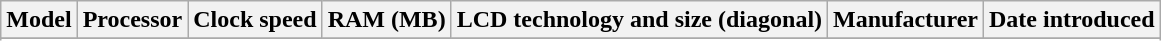<table class="wikitable sortable">
<tr>
<th>Model</th>
<th>Processor</th>
<th>Clock speed</th>
<th> RAM (MB)</th>
<th>LCD technology and size (diagonal)</th>
<th>Manufacturer</th>
<th>Date introduced</th>
</tr>
<tr>
</tr>
<tr>
</tr>
<tr>
</tr>
<tr>
</tr>
<tr>
</tr>
<tr>
</tr>
<tr>
</tr>
<tr>
</tr>
<tr>
</tr>
<tr>
</tr>
<tr>
</tr>
</table>
